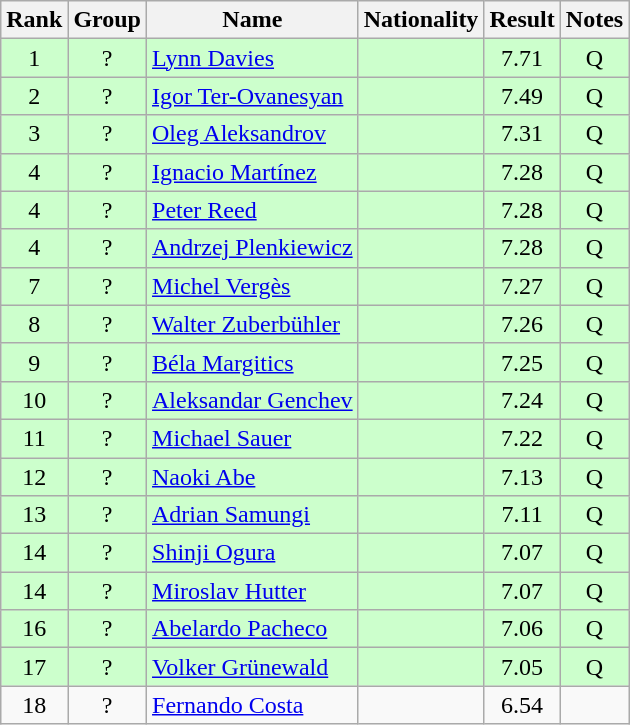<table class="wikitable sortable" style="text-align:center">
<tr>
<th>Rank</th>
<th>Group</th>
<th>Name</th>
<th>Nationality</th>
<th>Result</th>
<th>Notes</th>
</tr>
<tr bgcolor=ccffcc>
<td>1</td>
<td>?</td>
<td align=left><a href='#'>Lynn Davies</a></td>
<td align=left></td>
<td>7.71</td>
<td>Q</td>
</tr>
<tr bgcolor=ccffcc>
<td>2</td>
<td>?</td>
<td align=left><a href='#'>Igor Ter-Ovanesyan</a></td>
<td align=left></td>
<td>7.49</td>
<td>Q</td>
</tr>
<tr bgcolor=ccffcc>
<td>3</td>
<td>?</td>
<td align=left><a href='#'>Oleg Aleksandrov</a></td>
<td align=left></td>
<td>7.31</td>
<td>Q</td>
</tr>
<tr bgcolor=ccffcc>
<td>4</td>
<td>?</td>
<td align=left><a href='#'>Ignacio Martínez</a></td>
<td align=left></td>
<td>7.28</td>
<td>Q</td>
</tr>
<tr bgcolor=ccffcc>
<td>4</td>
<td>?</td>
<td align=left><a href='#'>Peter Reed</a></td>
<td align=left></td>
<td>7.28</td>
<td>Q</td>
</tr>
<tr bgcolor=ccffcc>
<td>4</td>
<td>?</td>
<td align=left><a href='#'>Andrzej Plenkiewicz</a></td>
<td align=left></td>
<td>7.28</td>
<td>Q</td>
</tr>
<tr bgcolor=ccffcc>
<td>7</td>
<td>?</td>
<td align=left><a href='#'>Michel Vergès</a></td>
<td align=left></td>
<td>7.27</td>
<td>Q</td>
</tr>
<tr bgcolor=ccffcc>
<td>8</td>
<td>?</td>
<td align=left><a href='#'>Walter Zuberbühler</a></td>
<td align=left></td>
<td>7.26</td>
<td>Q</td>
</tr>
<tr bgcolor=ccffcc>
<td>9</td>
<td>?</td>
<td align=left><a href='#'>Béla Margitics</a></td>
<td align=left></td>
<td>7.25</td>
<td>Q</td>
</tr>
<tr bgcolor=ccffcc>
<td>10</td>
<td>?</td>
<td align=left><a href='#'>Aleksandar Genchev</a></td>
<td align=left></td>
<td>7.24</td>
<td>Q</td>
</tr>
<tr bgcolor=ccffcc>
<td>11</td>
<td>?</td>
<td align=left><a href='#'>Michael Sauer</a></td>
<td align=left></td>
<td>7.22</td>
<td>Q</td>
</tr>
<tr bgcolor=ccffcc>
<td>12</td>
<td>?</td>
<td align=left><a href='#'>Naoki Abe</a></td>
<td align=left></td>
<td>7.13</td>
<td>Q</td>
</tr>
<tr bgcolor=ccffcc>
<td>13</td>
<td>?</td>
<td align=left><a href='#'>Adrian Samungi</a></td>
<td align=left></td>
<td>7.11</td>
<td>Q</td>
</tr>
<tr bgcolor=ccffcc>
<td>14</td>
<td>?</td>
<td align=left><a href='#'>Shinji Ogura</a></td>
<td align=left></td>
<td>7.07</td>
<td>Q</td>
</tr>
<tr bgcolor=ccffcc>
<td>14</td>
<td>?</td>
<td align=left><a href='#'>Miroslav Hutter</a></td>
<td align=left></td>
<td>7.07</td>
<td>Q</td>
</tr>
<tr bgcolor=ccffcc>
<td>16</td>
<td>?</td>
<td align=left><a href='#'>Abelardo Pacheco</a></td>
<td align=left></td>
<td>7.06</td>
<td>Q</td>
</tr>
<tr bgcolor=ccffcc>
<td>17</td>
<td>?</td>
<td align=left><a href='#'>Volker Grünewald</a></td>
<td align=left></td>
<td>7.05</td>
<td>Q</td>
</tr>
<tr>
<td>18</td>
<td>?</td>
<td align=left><a href='#'>Fernando Costa</a></td>
<td align=left></td>
<td>6.54</td>
<td></td>
</tr>
</table>
